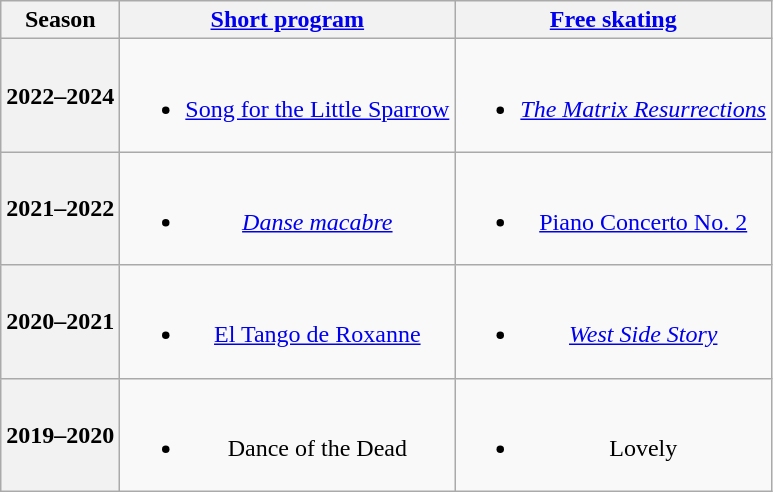<table class="wikitable" style="text-align:center">
<tr>
<th>Season</th>
<th><a href='#'>Short program</a></th>
<th><a href='#'>Free skating</a></th>
</tr>
<tr>
<th>2022–2024<br></th>
<td><br><ul><li><a href='#'>Song for the Little Sparrow</a> <br></li></ul></td>
<td><br><ul><li><em><a href='#'>The Matrix Resurrections</a></em><br></li></ul></td>
</tr>
<tr>
<th>2021–2022<br></th>
<td><br><ul><li><em><a href='#'>Danse macabre</a></em><br></li></ul></td>
<td><br><ul><li><a href='#'>Piano Concerto No. 2</a><br></li></ul></td>
</tr>
<tr>
<th>2020–2021<br></th>
<td><br><ul><li><a href='#'>El Tango de Roxanne</a><br></li></ul></td>
<td><br><ul><li><em><a href='#'>West Side Story</a></em><br></li></ul></td>
</tr>
<tr>
<th>2019–2020<br></th>
<td><br><ul><li>Dance of the Dead<br></li></ul></td>
<td><br><ul><li>Lovely<br></li></ul></td>
</tr>
</table>
